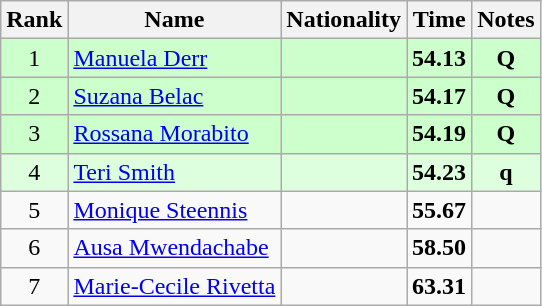<table class="wikitable sortable" style="text-align:center">
<tr>
<th>Rank</th>
<th>Name</th>
<th>Nationality</th>
<th>Time</th>
<th>Notes</th>
</tr>
<tr bgcolor=ccffcc>
<td>1</td>
<td align=left><a href='#'>Manuela Derr</a></td>
<td align=left></td>
<td><strong>54.13</strong></td>
<td><strong>Q</strong></td>
</tr>
<tr bgcolor=ccffcc>
<td>2</td>
<td align=left><a href='#'>Suzana Belac</a></td>
<td align=left></td>
<td><strong>54.17</strong></td>
<td><strong>Q</strong></td>
</tr>
<tr bgcolor=ccffcc>
<td>3</td>
<td align=left><a href='#'>Rossana Morabito</a></td>
<td align=left></td>
<td><strong>54.19</strong></td>
<td><strong>Q</strong></td>
</tr>
<tr bgcolor=ddffdd>
<td>4</td>
<td align=left><a href='#'>Teri Smith</a></td>
<td align=left></td>
<td><strong>54.23</strong></td>
<td><strong>q</strong></td>
</tr>
<tr>
<td>5</td>
<td align=left><a href='#'>Monique Steennis</a></td>
<td align=left></td>
<td><strong>55.67</strong></td>
<td></td>
</tr>
<tr>
<td>6</td>
<td align=left><a href='#'>Ausa Mwendachabe</a></td>
<td align=left></td>
<td><strong>58.50</strong></td>
<td></td>
</tr>
<tr>
<td>7</td>
<td align=left><a href='#'>Marie-Cecile Rivetta</a></td>
<td align=left></td>
<td><strong>63.31</strong></td>
<td></td>
</tr>
</table>
